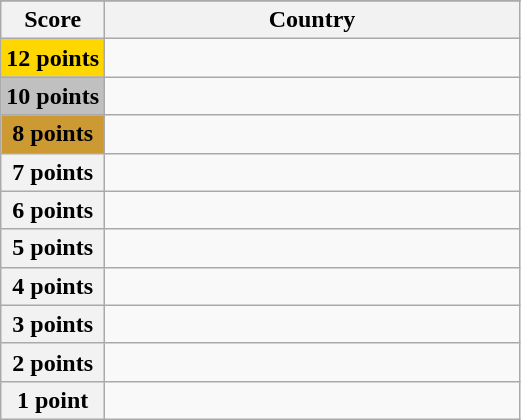<table class="wikitable">
<tr>
</tr>
<tr>
<th scope="col" width="20%">Score</th>
<th scope="col">Country</th>
</tr>
<tr>
<th scope="row" style="background:gold">12 points</th>
<td></td>
</tr>
<tr>
<th scope="row" style="background:silver">10 points</th>
<td></td>
</tr>
<tr>
<th scope="row" style="background:#c93">8 points</th>
<td></td>
</tr>
<tr>
<th scope="row">7 points</th>
<td></td>
</tr>
<tr>
<th scope="row">6 points</th>
<td></td>
</tr>
<tr>
<th scope="row">5 points</th>
<td></td>
</tr>
<tr>
<th scope="row">4 points</th>
<td></td>
</tr>
<tr>
<th scope="row">3 points</th>
<td></td>
</tr>
<tr>
<th scope="row">2 points</th>
<td></td>
</tr>
<tr>
<th scope="row">1 point</th>
<td></td>
</tr>
</table>
